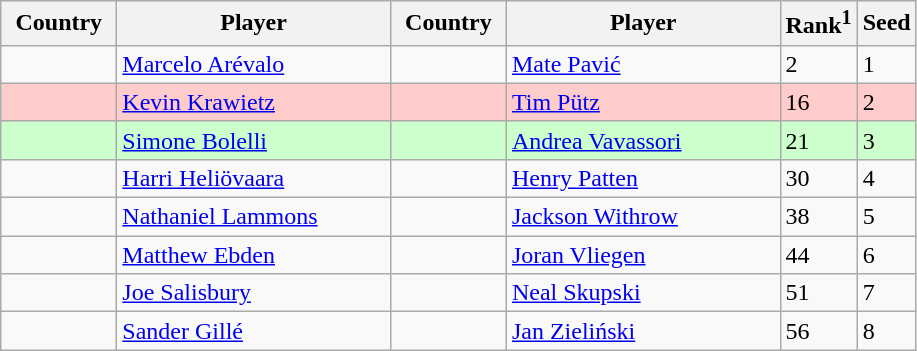<table class="sortable wikitable">
<tr>
<th width="70">Country</th>
<th width="175">Player</th>
<th width="70">Country</th>
<th width="175">Player</th>
<th>Rank<sup>1</sup></th>
<th>Seed</th>
</tr>
<tr>
<td></td>
<td><a href='#'>Marcelo Arévalo</a></td>
<td></td>
<td><a href='#'>Mate Pavić</a></td>
<td>2</td>
<td>1</td>
</tr>
<tr bgcolor=#fcc>
<td></td>
<td><a href='#'>Kevin Krawietz</a></td>
<td></td>
<td><a href='#'>Tim Pütz</a></td>
<td>16</td>
<td>2</td>
</tr>
<tr bgcolor=#cfc>
<td></td>
<td><a href='#'>Simone Bolelli</a></td>
<td></td>
<td><a href='#'>Andrea Vavassori</a></td>
<td>21</td>
<td>3</td>
</tr>
<tr>
<td></td>
<td><a href='#'>Harri Heliövaara</a></td>
<td></td>
<td><a href='#'>Henry Patten</a></td>
<td>30</td>
<td>4</td>
</tr>
<tr>
<td></td>
<td><a href='#'>Nathaniel Lammons</a></td>
<td></td>
<td><a href='#'>Jackson Withrow</a></td>
<td>38</td>
<td>5</td>
</tr>
<tr>
<td></td>
<td><a href='#'>Matthew Ebden</a></td>
<td></td>
<td><a href='#'>Joran Vliegen</a></td>
<td>44</td>
<td>6</td>
</tr>
<tr>
<td></td>
<td><a href='#'>Joe Salisbury</a></td>
<td></td>
<td><a href='#'>Neal Skupski</a></td>
<td>51</td>
<td>7</td>
</tr>
<tr>
<td></td>
<td><a href='#'>Sander Gillé</a></td>
<td></td>
<td><a href='#'>Jan Zieliński</a></td>
<td>56</td>
<td>8</td>
</tr>
</table>
